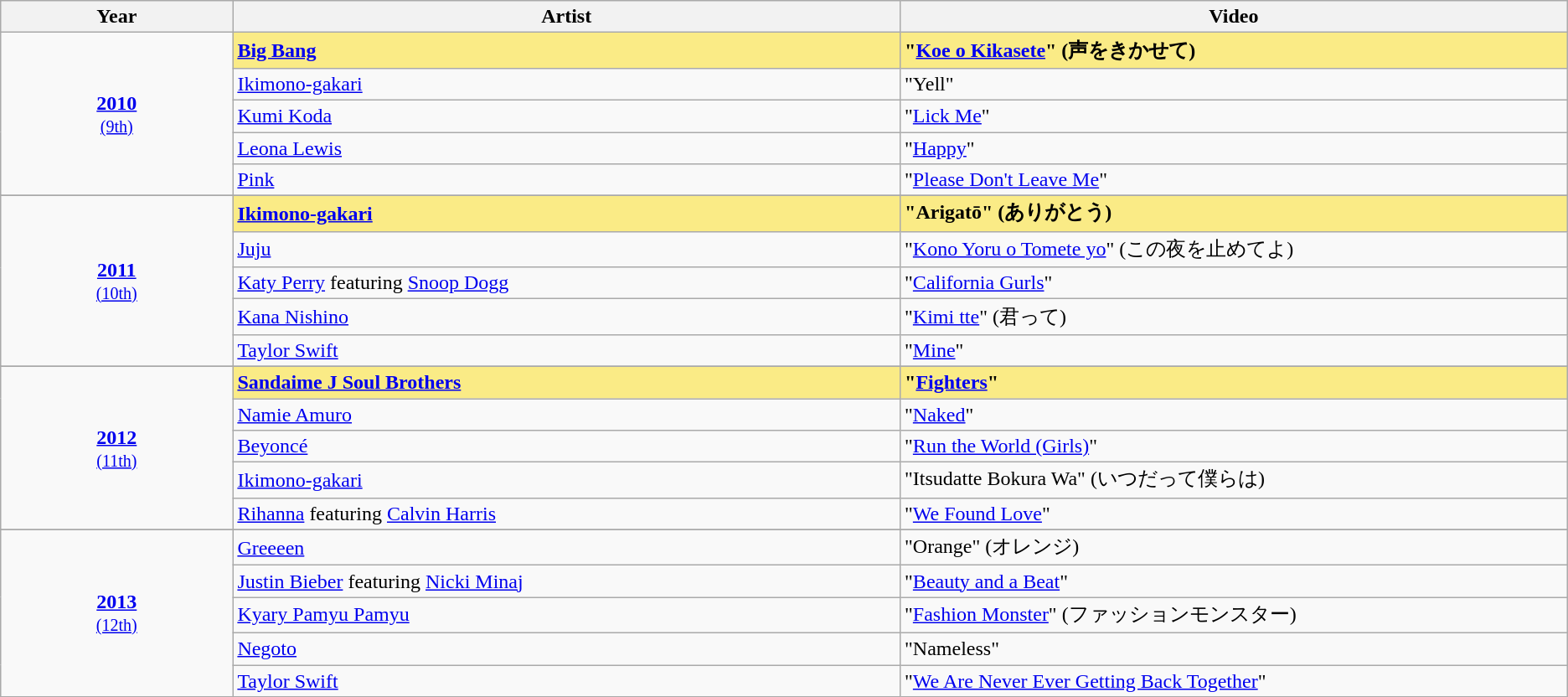<table class="sortable wikitable">
<tr>
<th width="8%">Year</th>
<th width="23%">Artist</th>
<th width="23%">Video</th>
</tr>
<tr>
<td rowspan=5 style="text-align:center"><strong><a href='#'>2010</a></strong><br><small><a href='#'>(9th)</a></small></td>
<td style="background:#FAEB86"><strong><a href='#'>Big Bang</a></strong></td>
<td style="background:#FAEB86"><strong>"<a href='#'>Koe o Kikasete</a>" (声をきかせて)</strong></td>
</tr>
<tr>
<td><a href='#'>Ikimono-gakari</a></td>
<td>"Yell"</td>
</tr>
<tr>
<td><a href='#'>Kumi Koda</a></td>
<td>"<a href='#'>Lick Me</a>"</td>
</tr>
<tr>
<td><a href='#'>Leona Lewis</a></td>
<td>"<a href='#'>Happy</a>"</td>
</tr>
<tr>
<td><a href='#'>Pink</a></td>
<td>"<a href='#'>Please Don't Leave Me</a>"</td>
</tr>
<tr>
</tr>
<tr>
<td rowspan=5 style="text-align:center"><strong><a href='#'>2011</a></strong><br><small><a href='#'>(10th)</a></small></td>
<td style="background:#FAEB86"><strong><a href='#'>Ikimono-gakari</a></strong></td>
<td style="background:#FAEB86"><strong>"Arigatō" (ありがとう)</strong></td>
</tr>
<tr>
<td><a href='#'>Juju</a></td>
<td>"<a href='#'>Kono Yoru o Tomete yo</a>" (この夜を止めてよ)</td>
</tr>
<tr>
<td><a href='#'>Katy Perry</a> featuring <a href='#'>Snoop Dogg</a></td>
<td>"<a href='#'>California Gurls</a>"</td>
</tr>
<tr>
<td><a href='#'>Kana Nishino</a></td>
<td>"<a href='#'>Kimi tte</a>" (君って)</td>
</tr>
<tr>
<td><a href='#'>Taylor Swift</a></td>
<td>"<a href='#'>Mine</a>"</td>
</tr>
<tr>
</tr>
<tr>
<td rowspan=5 style="text-align:center"><strong><a href='#'>2012</a></strong><br><small><a href='#'>(11th)</a></small></td>
<td style="background:#FAEB86"><strong><a href='#'>Sandaime J Soul Brothers</a></strong></td>
<td style="background:#FAEB86"><strong>"<a href='#'>Fighters</a>"</strong></td>
</tr>
<tr>
<td><a href='#'>Namie Amuro</a></td>
<td>"<a href='#'>Naked</a>"</td>
</tr>
<tr>
<td><a href='#'>Beyoncé</a></td>
<td>"<a href='#'>Run the World (Girls)</a>"</td>
</tr>
<tr>
<td><a href='#'>Ikimono-gakari</a></td>
<td>"Itsudatte Bokura Wa" (いつだって僕らは)</td>
</tr>
<tr>
<td><a href='#'>Rihanna</a> featuring <a href='#'>Calvin Harris</a></td>
<td>"<a href='#'>We Found Love</a>"</td>
</tr>
<tr>
</tr>
<tr>
<td rowspan=5 style="text-align:center"><strong><a href='#'>2013</a></strong><br><small><a href='#'>(12th)</a></small></td>
<td><a href='#'>Greeeen</a></td>
<td>"Orange" (オレンジ)</td>
</tr>
<tr>
<td><a href='#'>Justin Bieber</a> featuring <a href='#'>Nicki Minaj</a></td>
<td>"<a href='#'>Beauty and a Beat</a>"</td>
</tr>
<tr>
<td><a href='#'>Kyary Pamyu Pamyu</a></td>
<td>"<a href='#'>Fashion Monster</a>" (ファッションモンスター)</td>
</tr>
<tr>
<td><a href='#'>Negoto</a></td>
<td>"Nameless"</td>
</tr>
<tr>
<td><a href='#'>Taylor Swift</a></td>
<td>"<a href='#'>We Are Never Ever Getting Back Together</a>"</td>
</tr>
</table>
